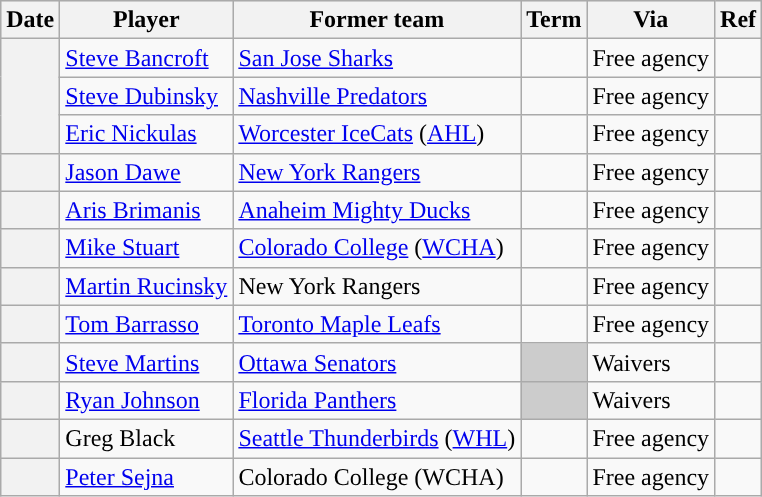<table class="wikitable plainrowheaders">
<tr style="background:#ddd; text-align:center;">
<th>Date</th>
<th>Player</th>
<th>Former team</th>
<th>Term</th>
<th>Via</th>
<th>Ref</th>
</tr>
<tr>
<th scope="row" rowspan=3></th>
<td><a href='#'>Steve Bancroft</a></td>
<td><a href='#'>San Jose Sharks</a></td>
<td></td>
<td>Free agency</td>
<td></td>
</tr>
<tr>
<td><a href='#'>Steve Dubinsky</a></td>
<td><a href='#'>Nashville Predators</a></td>
<td></td>
<td>Free agency</td>
<td></td>
</tr>
<tr>
<td><a href='#'>Eric Nickulas</a></td>
<td><a href='#'>Worcester IceCats</a> (<a href='#'>AHL</a>)</td>
<td></td>
<td>Free agency</td>
<td></td>
</tr>
<tr>
<th scope="row"></th>
<td><a href='#'>Jason Dawe</a></td>
<td><a href='#'>New York Rangers</a></td>
<td></td>
<td>Free agency</td>
<td></td>
</tr>
<tr>
<th scope="row"></th>
<td><a href='#'>Aris Brimanis</a></td>
<td><a href='#'>Anaheim Mighty Ducks</a></td>
<td></td>
<td>Free agency</td>
<td></td>
</tr>
<tr>
<th scope="row"></th>
<td><a href='#'>Mike Stuart</a></td>
<td><a href='#'>Colorado College</a> (<a href='#'>WCHA</a>)</td>
<td></td>
<td>Free agency</td>
<td></td>
</tr>
<tr>
<th scope="row"></th>
<td><a href='#'>Martin Rucinsky</a></td>
<td>New York Rangers</td>
<td></td>
<td>Free agency</td>
<td></td>
</tr>
<tr>
<th scope="row"></th>
<td><a href='#'>Tom Barrasso</a></td>
<td><a href='#'>Toronto Maple Leafs</a></td>
<td></td>
<td>Free agency</td>
<td></td>
</tr>
<tr>
<th scope="row"></th>
<td><a href='#'>Steve Martins</a></td>
<td><a href='#'>Ottawa Senators</a></td>
<td style="background:#ccc"></td>
<td>Waivers</td>
<td></td>
</tr>
<tr>
<th scope="row"></th>
<td><a href='#'>Ryan Johnson</a></td>
<td><a href='#'>Florida Panthers</a></td>
<td style="background:#ccc"></td>
<td>Waivers</td>
<td></td>
</tr>
<tr>
<th scope="row"></th>
<td>Greg Black</td>
<td><a href='#'>Seattle Thunderbirds</a> (<a href='#'>WHL</a>)</td>
<td></td>
<td>Free agency</td>
<td></td>
</tr>
<tr>
<th scope="row"></th>
<td><a href='#'>Peter Sejna</a></td>
<td>Colorado College (WCHA)</td>
<td></td>
<td>Free agency</td>
<td></td>
</tr>
</table>
